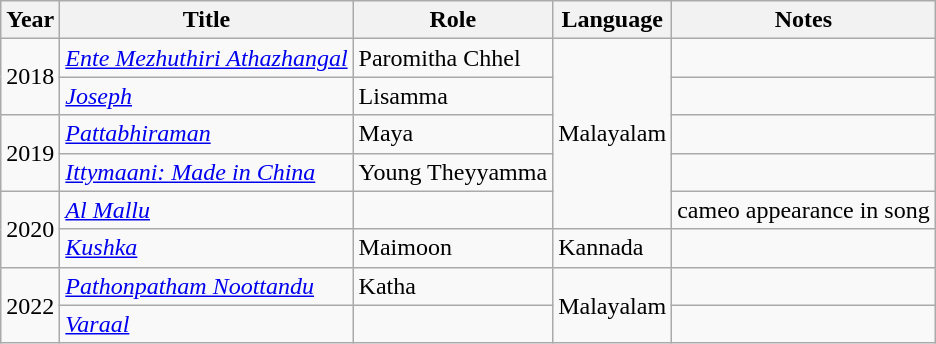<table class="wikitable">
<tr>
<th>Year</th>
<th>Title</th>
<th>Role</th>
<th>Language</th>
<th>Notes</th>
</tr>
<tr>
<td rowspan=2>2018</td>
<td><em><a href='#'>Ente Mezhuthiri Athazhangal</a></em></td>
<td>Paromitha Chhel</td>
<td rowspan="5">Malayalam</td>
<td></td>
</tr>
<tr>
<td><em><a href='#'>Joseph</a></em></td>
<td>Lisamma</td>
<td></td>
</tr>
<tr>
<td rowspan=2>2019</td>
<td><em><a href='#'>Pattabhiraman</a></em></td>
<td>Maya</td>
<td></td>
</tr>
<tr>
<td><em> <a href='#'>Ittymaani: Made in China</a></em></td>
<td>Young Theyyamma</td>
<td></td>
</tr>
<tr>
<td rowspan=2>2020</td>
<td><em> <a href='#'>Al Mallu</a></em></td>
<td></td>
<td>cameo appearance in song</td>
</tr>
<tr>
<td><em> <a href='#'>Kushka</a></em></td>
<td>Maimoon</td>
<td>Kannada</td>
<td></td>
</tr>
<tr>
<td rowspan=2>2022</td>
<td><em><a href='#'>Pathonpatham Noottandu</a></em></td>
<td>Katha</td>
<td rowspan="2">Malayalam</td>
<td></td>
</tr>
<tr>
<td><em><a href='#'>Varaal</a></em></td>
<td></td>
<td></td>
</tr>
</table>
